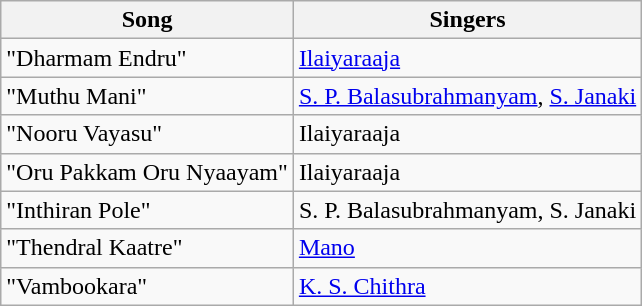<table class="wikitable tracklist">
<tr>
<th>Song</th>
<th>Singers</th>
</tr>
<tr>
<td>"Dharmam Endru"</td>
<td><a href='#'>Ilaiyaraaja</a></td>
</tr>
<tr>
<td>"Muthu Mani"</td>
<td><a href='#'>S. P. Balasubrahmanyam</a>, <a href='#'>S. Janaki</a></td>
</tr>
<tr>
<td>"Nooru Vayasu"</td>
<td>Ilaiyaraaja</td>
</tr>
<tr>
<td>"Oru Pakkam Oru Nyaayam"</td>
<td>Ilaiyaraaja</td>
</tr>
<tr>
<td>"Inthiran Pole"</td>
<td>S. P. Balasubrahmanyam, S. Janaki</td>
</tr>
<tr>
<td>"Thendral Kaatre"</td>
<td><a href='#'>Mano</a></td>
</tr>
<tr>
<td>"Vambookara"</td>
<td><a href='#'>K. S. Chithra</a></td>
</tr>
</table>
